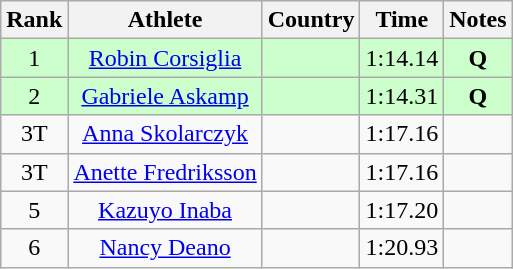<table class="wikitable sortable" style="text-align:center">
<tr>
<th>Rank</th>
<th>Athlete</th>
<th>Country</th>
<th>Time</th>
<th>Notes</th>
</tr>
<tr bgcolor=ccffcc>
<td>1</td>
<td><a href='#'>Robin Corsiglia</a></td>
<td align=left></td>
<td>1:14.14</td>
<td><strong>Q </strong></td>
</tr>
<tr bgcolor=ccffcc>
<td>2</td>
<td><a href='#'>Gabriele Askamp</a></td>
<td align=left></td>
<td>1:14.31</td>
<td><strong>Q </strong></td>
</tr>
<tr>
<td>3T</td>
<td><a href='#'>Anna Skolarczyk</a></td>
<td align=left></td>
<td>1:17.16</td>
<td><strong> </strong></td>
</tr>
<tr>
<td>3T</td>
<td><a href='#'>Anette Fredriksson</a></td>
<td align=left></td>
<td>1:17.16</td>
<td><strong> </strong></td>
</tr>
<tr>
<td>5</td>
<td><a href='#'>Kazuyo Inaba</a></td>
<td align=left></td>
<td>1:17.20</td>
<td><strong> </strong></td>
</tr>
<tr>
<td>6</td>
<td><a href='#'>Nancy Deano</a></td>
<td align=left></td>
<td>1:20.93</td>
<td><strong> </strong></td>
</tr>
</table>
